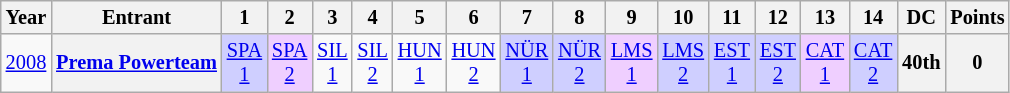<table class="wikitable" style="text-align:center; font-size:85%">
<tr>
<th>Year</th>
<th>Entrant</th>
<th>1</th>
<th>2</th>
<th>3</th>
<th>4</th>
<th>5</th>
<th>6</th>
<th>7</th>
<th>8</th>
<th>9</th>
<th>10</th>
<th>11</th>
<th>12</th>
<th>13</th>
<th>14</th>
<th>DC</th>
<th>Points</th>
</tr>
<tr>
<td><a href='#'>2008</a></td>
<th nowrap><a href='#'>Prema Powerteam</a></th>
<td style="background:#cfcfff;"><a href='#'>SPA<br>1</a><br></td>
<td style="background:#efcfff;"><a href='#'>SPA<br>2</a><br></td>
<td><a href='#'>SIL<br>1</a></td>
<td><a href='#'>SIL<br>2</a></td>
<td><a href='#'>HUN<br>1</a></td>
<td><a href='#'>HUN<br>2</a></td>
<td style="background:#cfcfff;"><a href='#'>NÜR<br>1</a><br></td>
<td style="background:#cfcfff;"><a href='#'>NÜR<br>2</a><br></td>
<td style="background:#efcfff;"><a href='#'>LMS<br>1</a><br></td>
<td style="background:#cfcfff;"><a href='#'>LMS<br>2</a><br></td>
<td style="background:#cfcfff;"><a href='#'>EST<br>1</a><br></td>
<td style="background:#cfcfff;"><a href='#'>EST<br>2</a><br></td>
<td style="background:#efcfff;"><a href='#'>CAT<br>1</a><br></td>
<td style="background:#cfcfff;"><a href='#'>CAT<br>2</a><br></td>
<th>40th</th>
<th>0</th>
</tr>
</table>
